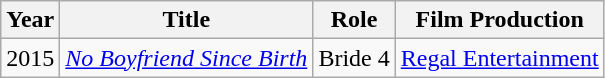<table class="wikitable">
<tr>
<th>Year</th>
<th>Title</th>
<th>Role</th>
<th>Film Production</th>
</tr>
<tr>
<td>2015</td>
<td><em><a href='#'>No Boyfriend Since Birth</a></em></td>
<td>Bride 4</td>
<td><a href='#'>Regal Entertainment</a></td>
</tr>
</table>
